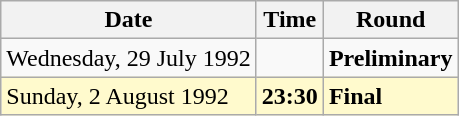<table class="wikitable">
<tr>
<th>Date</th>
<th>Time</th>
<th>Round</th>
</tr>
<tr>
<td>Wednesday, 29 July 1992</td>
<td></td>
<td><strong>Preliminary</strong></td>
</tr>
<tr style=background:lemonchiffon>
<td>Sunday, 2 August 1992</td>
<td><strong>23:30</strong></td>
<td><strong>Final</strong></td>
</tr>
</table>
